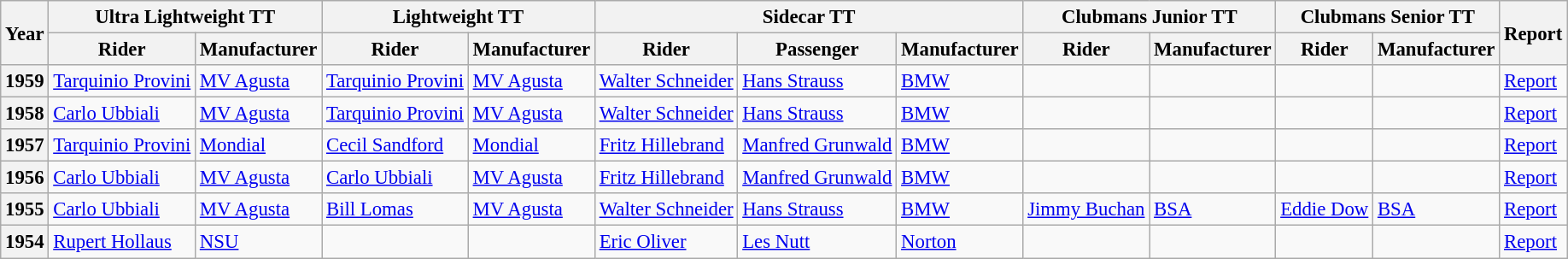<table class="wikitable" style="font-size: 95%;">
<tr>
<th rowspan=2>Year</th>
<th colspan=2>Ultra Lightweight TT</th>
<th colspan=2>Lightweight TT</th>
<th colspan=3>Sidecar TT</th>
<th colspan=2>Clubmans Junior TT</th>
<th colspan=2>Clubmans Senior TT</th>
<th rowspan=2>Report</th>
</tr>
<tr>
<th>Rider</th>
<th>Manufacturer</th>
<th>Rider</th>
<th>Manufacturer</th>
<th>Rider</th>
<th>Passenger</th>
<th>Manufacturer</th>
<th>Rider</th>
<th>Manufacturer</th>
<th>Rider</th>
<th>Manufacturer</th>
</tr>
<tr>
<th>1959</th>
<td> <a href='#'>Tarquinio Provini</a></td>
<td><a href='#'>MV Agusta</a></td>
<td> <a href='#'>Tarquinio Provini</a></td>
<td><a href='#'>MV Agusta</a></td>
<td> <a href='#'>Walter Schneider</a></td>
<td> <a href='#'>Hans Strauss</a></td>
<td><a href='#'>BMW</a></td>
<td></td>
<td></td>
<td></td>
<td></td>
<td><a href='#'>Report</a></td>
</tr>
<tr>
<th>1958</th>
<td> <a href='#'>Carlo Ubbiali</a></td>
<td><a href='#'>MV Agusta</a></td>
<td> <a href='#'>Tarquinio Provini</a></td>
<td><a href='#'>MV Agusta</a></td>
<td> <a href='#'>Walter Schneider</a></td>
<td> <a href='#'>Hans Strauss</a></td>
<td><a href='#'>BMW</a></td>
<td></td>
<td></td>
<td></td>
<td></td>
<td><a href='#'>Report</a></td>
</tr>
<tr>
<th>1957</th>
<td> <a href='#'>Tarquinio Provini</a></td>
<td><a href='#'>Mondial</a></td>
<td> <a href='#'>Cecil Sandford</a></td>
<td><a href='#'>Mondial</a></td>
<td> <a href='#'>Fritz Hillebrand</a></td>
<td> <a href='#'>Manfred Grunwald</a></td>
<td><a href='#'>BMW</a></td>
<td></td>
<td></td>
<td></td>
<td></td>
<td><a href='#'>Report</a></td>
</tr>
<tr>
<th>1956</th>
<td> <a href='#'>Carlo Ubbiali</a></td>
<td><a href='#'>MV Agusta</a></td>
<td> <a href='#'>Carlo Ubbiali</a></td>
<td><a href='#'>MV Agusta</a></td>
<td> <a href='#'>Fritz Hillebrand</a></td>
<td> <a href='#'>Manfred Grunwald</a></td>
<td><a href='#'>BMW</a></td>
<td></td>
<td></td>
<td></td>
<td></td>
<td><a href='#'>Report</a></td>
</tr>
<tr>
<th>1955</th>
<td> <a href='#'>Carlo Ubbiali</a></td>
<td><a href='#'>MV Agusta</a></td>
<td> <a href='#'>Bill Lomas</a></td>
<td><a href='#'>MV Agusta</a></td>
<td> <a href='#'>Walter Schneider</a></td>
<td> <a href='#'>Hans Strauss</a></td>
<td><a href='#'>BMW</a></td>
<td> <a href='#'>Jimmy Buchan</a></td>
<td><a href='#'>BSA</a></td>
<td> <a href='#'>Eddie Dow</a></td>
<td><a href='#'>BSA</a></td>
<td><a href='#'>Report</a></td>
</tr>
<tr>
<th>1954</th>
<td> <a href='#'>Rupert Hollaus</a></td>
<td><a href='#'>NSU</a></td>
<td></td>
<td></td>
<td> <a href='#'>Eric Oliver</a></td>
<td> <a href='#'>Les Nutt</a></td>
<td><a href='#'>Norton</a></td>
<td></td>
<td></td>
<td></td>
<td></td>
<td><a href='#'>Report</a></td>
</tr>
</table>
